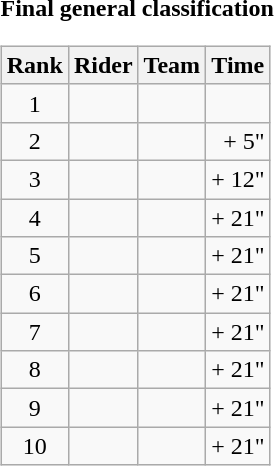<table>
<tr>
<td><strong>Final general classification</strong><br><table class="wikitable">
<tr>
<th scope="col">Rank</th>
<th scope="col">Rider</th>
<th scope="col">Team</th>
<th scope="col">Time</th>
</tr>
<tr>
<td style="text-align:center;">1</td>
<td></td>
<td></td>
<td style="text-align:right;"></td>
</tr>
<tr>
<td style="text-align:center;">2</td>
<td></td>
<td></td>
<td style="text-align:right;">+ 5"</td>
</tr>
<tr>
<td style="text-align:center;">3</td>
<td></td>
<td></td>
<td style="text-align:right;">+ 12"</td>
</tr>
<tr>
<td style="text-align:center;">4</td>
<td></td>
<td></td>
<td style="text-align:right;">+ 21"</td>
</tr>
<tr>
<td style="text-align:center;">5</td>
<td></td>
<td></td>
<td style="text-align:right;">+ 21"</td>
</tr>
<tr>
<td style="text-align:center;">6</td>
<td></td>
<td></td>
<td style="text-align:right;">+ 21"</td>
</tr>
<tr>
<td style="text-align:center;">7</td>
<td></td>
<td></td>
<td style="text-align:right;">+ 21"</td>
</tr>
<tr>
<td style="text-align:center;">8</td>
<td></td>
<td></td>
<td style="text-align:right;">+ 21"</td>
</tr>
<tr>
<td style="text-align:center;">9</td>
<td></td>
<td></td>
<td style="text-align:right;">+ 21"</td>
</tr>
<tr>
<td style="text-align:center;">10</td>
<td></td>
<td></td>
<td style="text-align:right;">+ 21"</td>
</tr>
</table>
</td>
</tr>
</table>
